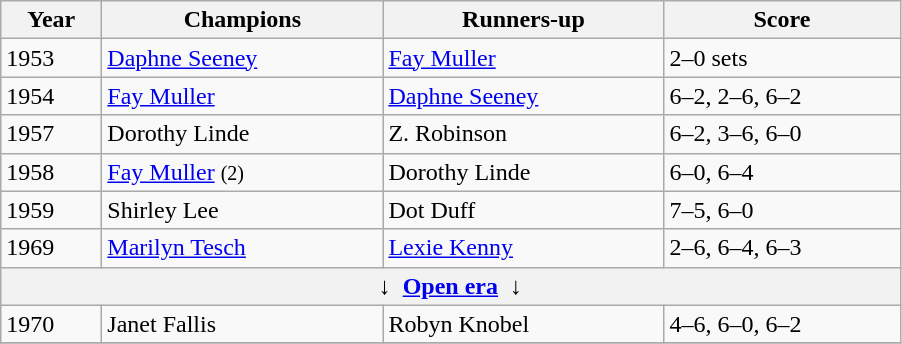<table class=wikitable>
<tr>
<th style="width:60px">Year</th>
<th style="width:180px">Champions</th>
<th style="width:180px">Runners-up</th>
<th style="width:150px" class="unsortable">Score</th>
</tr>
<tr>
<td>1953 </td>
<td> <a href='#'>Daphne Seeney</a></td>
<td> <a href='#'>Fay Muller</a></td>
<td>2–0 sets</td>
</tr>
<tr>
<td>1954</td>
<td>  <a href='#'>Fay Muller</a></td>
<td> <a href='#'>Daphne Seeney</a></td>
<td>6–2, 2–6, 6–2</td>
</tr>
<tr>
<td>1957</td>
<td> Dorothy Linde</td>
<td> Z. Robinson</td>
<td>6–2, 3–6, 6–0</td>
</tr>
<tr>
<td>1958</td>
<td> <a href='#'>Fay Muller</a> <small>(2)</small></td>
<td> Dorothy Linde</td>
<td>6–0, 6–4</td>
</tr>
<tr>
<td>1959</td>
<td> Shirley Lee</td>
<td> Dot Duff</td>
<td>7–5, 6–0</td>
</tr>
<tr>
<td>1969</td>
<td> <a href='#'>Marilyn Tesch</a></td>
<td> <a href='#'>Lexie Kenny</a></td>
<td>2–6, 6–4, 6–3</td>
</tr>
<tr>
<th colspan=4 align=center>↓  <a href='#'>Open era</a>  ↓</th>
</tr>
<tr>
<td>1970</td>
<td>  Janet Fallis</td>
<td> Robyn Knobel</td>
<td>4–6, 6–0, 6–2</td>
</tr>
<tr>
</tr>
</table>
